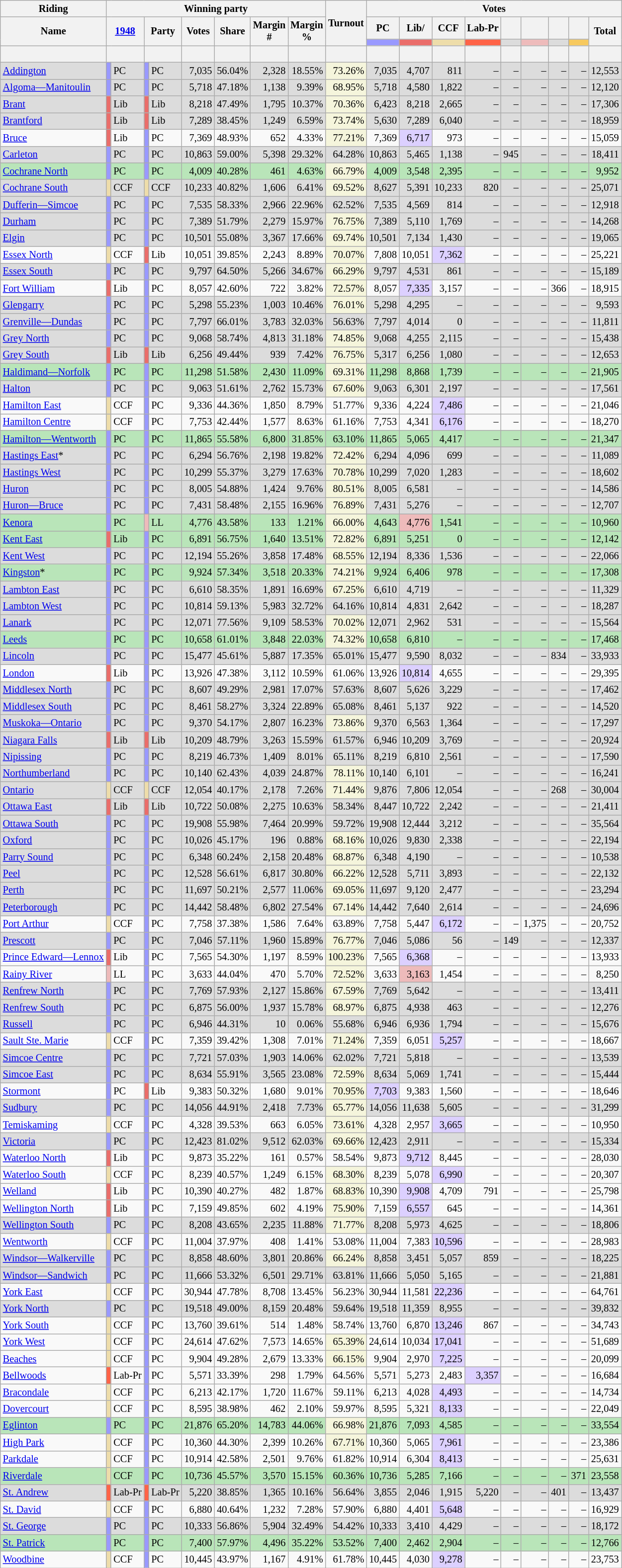<table class="wikitable sortable mw-collapsible" style="text-align:right; font-size:85%">
<tr>
<th scope="col">Riding</th>
<th scope="col" colspan="8">Winning party</th>
<th rowspan="3" scope="col">Turnout<br></th>
<th scope="col" colspan="11">Votes</th>
</tr>
<tr>
<th rowspan="2" scope="col">Name</th>
<th colspan="2" rowspan="2" scope="col"><strong><a href='#'>1948</a></strong></th>
<th colspan="2" rowspan="2" scope="col">Party</th>
<th rowspan="2" scope="col">Votes</th>
<th rowspan="2" scope="col">Share</th>
<th rowspan="2" scope="col">Margin<br>#</th>
<th rowspan="2" scope="col">Margin<br>%</th>
<th scope="col">PC</th>
<th scope="col">Lib/</th>
<th scope="col">CCF</th>
<th scope="col">Lab-Pr</th>
<th scope="col"></th>
<th scope="col"></th>
<th scope="col"></th>
<th scope="col"></th>
<th rowspan="2" scope="col">Total</th>
</tr>
<tr>
<th scope="col" style="background-color:#9999FF;"></th>
<th scope="col" style="background-color:#EA6D6A;"></th>
<th scope="col" style="background-color:#EEDDAA;"></th>
<th scope="col" style="background-color:#FF6347;"></th>
<th scope="col" style="background-color:#DCDCDC;"></th>
<th scope="col" style="background-color:#EEBBBB;"></th>
<th scope="col" style="background-color:#DCDCDC;"></th>
<th scope="col" style="background-color:#F7C95E;"></th>
</tr>
<tr>
<th> </th>
<th colspan="2"></th>
<th colspan="2"></th>
<th></th>
<th></th>
<th></th>
<th></th>
<th></th>
<th></th>
<th></th>
<th></th>
<th></th>
<th></th>
<th></th>
<th></th>
<th></th>
<th></th>
</tr>
<tr style="background-color:#DCDCDC;">
<td style="text-align:left;"><a href='#'>Addington</a></td>
<td style="background-color:#9999FF;"></td>
<td style="text-align:left;">PC</td>
<td style="background-color:#9999FF;"></td>
<td style="text-align:left;">PC</td>
<td>7,035</td>
<td>56.04%</td>
<td>2,328</td>
<td>18.55%</td>
<td style="background-color:#F5F5DC;">73.26%</td>
<td>7,035</td>
<td>4,707</td>
<td>811</td>
<td>–</td>
<td>–</td>
<td>–</td>
<td>–</td>
<td>–</td>
<td>12,553</td>
</tr>
<tr style="background-color:#DCDCDC;">
<td style="text-align:left;"><a href='#'>Algoma—Manitoulin</a></td>
<td style="background-color:#9999FF;"></td>
<td style="text-align:left;">PC</td>
<td style="background-color:#9999FF;"></td>
<td style="text-align:left;">PC</td>
<td>5,718</td>
<td>47.18%</td>
<td>1,138</td>
<td>9.39%</td>
<td style="background-color:#F5F5DC;">68.95%</td>
<td>5,718</td>
<td>4,580</td>
<td>1,822</td>
<td>–</td>
<td>–</td>
<td>–</td>
<td>–</td>
<td>–</td>
<td>12,120</td>
</tr>
<tr style="background-color:#DCDCDC;">
<td style="text-align:left;"><a href='#'>Brant</a></td>
<td style="background-color:#EA6D6A;"></td>
<td style="text-align:left;">Lib</td>
<td style="background-color:#EA6D6A;"></td>
<td style="text-align:left;">Lib</td>
<td>8,218</td>
<td>47.49%</td>
<td>1,795</td>
<td>10.37%</td>
<td style="background-color:#F5F5DC;">70.36%</td>
<td>6,423</td>
<td>8,218</td>
<td>2,665</td>
<td>–</td>
<td>–</td>
<td>–</td>
<td>–</td>
<td>–</td>
<td>17,306</td>
</tr>
<tr style="background-color:#DCDCDC;">
<td style="text-align:left;"><a href='#'>Brantford</a></td>
<td style="background-color:#EA6D6A;"></td>
<td style="text-align:left;">Lib</td>
<td style="background-color:#EA6D6A;"></td>
<td style="text-align:left;">Lib</td>
<td>7,289</td>
<td>38.45%</td>
<td>1,249</td>
<td>6.59%</td>
<td style="background-color:#F5F5DC;">73.74%</td>
<td>5,630</td>
<td>7,289</td>
<td>6,040</td>
<td>–</td>
<td>–</td>
<td>–</td>
<td>–</td>
<td>–</td>
<td>18,959</td>
</tr>
<tr>
<td style="text-align:left;"><a href='#'>Bruce</a></td>
<td style="background-color:#EA6D6A;"></td>
<td style="text-align:left;">Lib</td>
<td style="background-color:#9999FF;"></td>
<td style="text-align:left;">PC</td>
<td>7,369</td>
<td>48.93%</td>
<td>652</td>
<td>4.33%</td>
<td style="background-color:#F5F5DC;">77.21%</td>
<td>7,369</td>
<td style="background-color:#DCD0FF;">6,717</td>
<td>973</td>
<td>–</td>
<td>–</td>
<td>–</td>
<td>–</td>
<td>–</td>
<td>15,059</td>
</tr>
<tr style="background-color:#DCDCDC;">
<td style="text-align:left;"><a href='#'>Carleton</a></td>
<td style="background-color:#9999FF;"></td>
<td style="text-align:left;">PC</td>
<td style="background-color:#9999FF;"></td>
<td style="text-align:left;">PC</td>
<td>10,863</td>
<td>59.00%</td>
<td>5,398</td>
<td>29.32%</td>
<td>64.28%</td>
<td>10,863</td>
<td>5,465</td>
<td>1,138</td>
<td>–</td>
<td>945</td>
<td>–</td>
<td>–</td>
<td>–</td>
<td>18,411</td>
</tr>
<tr style="background-color:#B9E5B9;">
<td style="text-align:left;"><a href='#'>Cochrane North</a></td>
<td style="background-color:#9999FF;"></td>
<td style="text-align:left;">PC</td>
<td style="background-color:#9999FF;"></td>
<td style="text-align:left;">PC</td>
<td>4,009</td>
<td>40.28%</td>
<td>461</td>
<td>4.63%</td>
<td style="background-color:#F5F5DC;">66.79%</td>
<td>4,009</td>
<td>3,548</td>
<td>2,395</td>
<td>–</td>
<td>–</td>
<td>–</td>
<td>–</td>
<td>–</td>
<td>9,952</td>
</tr>
<tr style="background-color:#DCDCDC;">
<td style="text-align:left;"><a href='#'>Cochrane South</a></td>
<td style="background-color:#EEDDAA;"></td>
<td style="text-align:left;">CCF</td>
<td style="background-color:#EEDDAA;"></td>
<td style="text-align:left;">CCF</td>
<td>10,233</td>
<td>40.82%</td>
<td>1,606</td>
<td>6.41%</td>
<td style="background-color:#F5F5DC;">69.52%</td>
<td>8,627</td>
<td>5,391</td>
<td>10,233</td>
<td>820</td>
<td>–</td>
<td>–</td>
<td>–</td>
<td>–</td>
<td>25,071</td>
</tr>
<tr style="background-color:#DCDCDC;">
<td style="text-align:left;"><a href='#'>Dufferin—Simcoe</a></td>
<td style="background-color:#9999FF;"></td>
<td style="text-align:left;">PC</td>
<td style="background-color:#9999FF;"></td>
<td style="text-align:left;">PC</td>
<td>7,535</td>
<td>58.33%</td>
<td>2,966</td>
<td>22.96%</td>
<td>62.52%</td>
<td>7,535</td>
<td>4,569</td>
<td>814</td>
<td>–</td>
<td>–</td>
<td>–</td>
<td>–</td>
<td>–</td>
<td>12,918</td>
</tr>
<tr style="background-color:#DCDCDC;">
<td style="text-align:left;"><a href='#'>Durham</a></td>
<td style="background-color:#9999FF;"></td>
<td style="text-align:left;">PC</td>
<td style="background-color:#9999FF;"></td>
<td style="text-align:left;">PC</td>
<td>7,389</td>
<td>51.79%</td>
<td>2,279</td>
<td>15.97%</td>
<td style="background-color:#F5F5DC;">76.75%</td>
<td>7,389</td>
<td>5,110</td>
<td>1,769</td>
<td>–</td>
<td>–</td>
<td>–</td>
<td>–</td>
<td>–</td>
<td>14,268</td>
</tr>
<tr style="background-color:#DCDCDC;">
<td style="text-align:left;"><a href='#'>Elgin</a></td>
<td style="background-color:#9999FF;"></td>
<td style="text-align:left;">PC</td>
<td style="background-color:#9999FF;"></td>
<td style="text-align:left;">PC</td>
<td>10,501</td>
<td>55.08%</td>
<td>3,367</td>
<td>17.66%</td>
<td style="background-color:#F5F5DC;">69.74%</td>
<td>10,501</td>
<td>7,134</td>
<td>1,430</td>
<td>–</td>
<td>–</td>
<td>–</td>
<td>–</td>
<td>–</td>
<td>19,065</td>
</tr>
<tr>
<td style="text-align:left;"><a href='#'>Essex North</a></td>
<td style="background-color:#EEDDAA;"></td>
<td style="text-align:left;">CCF</td>
<td style="background-color:#EA6D6A;"></td>
<td style="text-align:left;">Lib</td>
<td>10,051</td>
<td>39.85%</td>
<td>2,243</td>
<td>8.89%</td>
<td style="background-color:#F5F5DC;">70.07%</td>
<td>7,808</td>
<td>10,051</td>
<td style="background-color:#DCD0FF;">7,362</td>
<td>–</td>
<td>–</td>
<td>–</td>
<td>–</td>
<td>–</td>
<td>25,221</td>
</tr>
<tr style="background-color:#DCDCDC;">
<td style="text-align:left;"><a href='#'>Essex South</a></td>
<td style="background-color:#9999FF;"></td>
<td style="text-align:left;">PC</td>
<td style="background-color:#9999FF;"></td>
<td style="text-align:left;">PC</td>
<td>9,797</td>
<td>64.50%</td>
<td>5,266</td>
<td>34.67%</td>
<td style="background-color:#F5F5DC;">66.29%</td>
<td>9,797</td>
<td>4,531</td>
<td>861</td>
<td>–</td>
<td>–</td>
<td>–</td>
<td>–</td>
<td>–</td>
<td>15,189</td>
</tr>
<tr>
<td style="text-align:left;"><a href='#'>Fort William</a></td>
<td style="background-color:#EA6D6A;"></td>
<td style="text-align:left;">Lib</td>
<td style="background-color:#9999FF;"></td>
<td style="text-align:left;">PC</td>
<td>8,057</td>
<td>42.60%</td>
<td>722</td>
<td>3.82%</td>
<td style="background-color:#F5F5DC;">72.57%</td>
<td>8,057</td>
<td style="background-color:#DCD0FF;">7,335</td>
<td>3,157</td>
<td>–</td>
<td>–</td>
<td>–</td>
<td>366</td>
<td>–</td>
<td>18,915</td>
</tr>
<tr style="background-color:#DCDCDC;">
<td style="text-align:left;"><a href='#'>Glengarry</a></td>
<td style="background-color:#9999FF;"></td>
<td style="text-align:left;">PC</td>
<td style="background-color:#9999FF;"></td>
<td style="text-align:left;">PC</td>
<td>5,298</td>
<td>55.23%</td>
<td>1,003</td>
<td>10.46%</td>
<td style="background-color:#F5F5DC;">76.01%</td>
<td>5,298</td>
<td>4,295</td>
<td>–</td>
<td>–</td>
<td>–</td>
<td>–</td>
<td>–</td>
<td>–</td>
<td>9,593</td>
</tr>
<tr style="background-color:#DCDCDC;">
<td style="text-align:left;"><a href='#'>Grenville—Dundas</a></td>
<td style="background-color:#9999FF;"></td>
<td style="text-align:left;">PC</td>
<td style="background-color:#9999FF;"></td>
<td style="text-align:left;">PC</td>
<td>7,797</td>
<td>66.01%</td>
<td>3,783</td>
<td>32.03%</td>
<td>56.63%</td>
<td>7,797</td>
<td>4,014</td>
<td>0</td>
<td>–</td>
<td>–</td>
<td>–</td>
<td>–</td>
<td>–</td>
<td>11,811</td>
</tr>
<tr style="background-color:#DCDCDC;">
<td style="text-align:left;"><a href='#'>Grey North</a></td>
<td style="background-color:#9999FF;"></td>
<td style="text-align:left;">PC</td>
<td style="background-color:#9999FF;"></td>
<td style="text-align:left;">PC</td>
<td>9,068</td>
<td>58.74%</td>
<td>4,813</td>
<td>31.18%</td>
<td style="background-color:#F5F5DC;">74.85%</td>
<td>9,068</td>
<td>4,255</td>
<td>2,115</td>
<td>–</td>
<td>–</td>
<td>–</td>
<td>–</td>
<td>–</td>
<td>15,438</td>
</tr>
<tr style="background-color:#DCDCDC;">
<td style="text-align:left;"><a href='#'>Grey South</a></td>
<td style="background-color:#EA6D6A;"></td>
<td style="text-align:left;">Lib</td>
<td style="background-color:#EA6D6A;"></td>
<td style="text-align:left;">Lib</td>
<td>6,256</td>
<td>49.44%</td>
<td>939</td>
<td>7.42%</td>
<td style="background-color:#F5F5DC;">76.75%</td>
<td>5,317</td>
<td>6,256</td>
<td>1,080</td>
<td>–</td>
<td>–</td>
<td>–</td>
<td>–</td>
<td>–</td>
<td>12,653</td>
</tr>
<tr style="background-color:#B9E5B9;">
<td style="text-align:left;"><a href='#'>Haldimand—Norfolk</a></td>
<td style="background-color:#9999FF;"></td>
<td style="text-align:left;">PC</td>
<td style="background-color:#9999FF;"></td>
<td style="text-align:left;">PC</td>
<td>11,298</td>
<td>51.58%</td>
<td>2,430</td>
<td>11.09%</td>
<td style="background-color:#F5F5DC;">69.31%</td>
<td>11,298</td>
<td>8,868</td>
<td>1,739</td>
<td>–</td>
<td>–</td>
<td>–</td>
<td>–</td>
<td>–</td>
<td>21,905</td>
</tr>
<tr style="background-color:#DCDCDC;">
<td style="text-align:left;"><a href='#'>Halton</a></td>
<td style="background-color:#9999FF;"></td>
<td style="text-align:left;">PC</td>
<td style="background-color:#9999FF;"></td>
<td style="text-align:left;">PC</td>
<td>9,063</td>
<td>51.61%</td>
<td>2,762</td>
<td>15.73%</td>
<td style="background-color:#F5F5DC;">67.60%</td>
<td>9,063</td>
<td>6,301</td>
<td>2,197</td>
<td>–</td>
<td>–</td>
<td>–</td>
<td>–</td>
<td>–</td>
<td>17,561</td>
</tr>
<tr>
<td style="text-align:left;"><a href='#'>Hamilton East</a></td>
<td style="background-color:#EEDDAA;"></td>
<td style="text-align:left;">CCF</td>
<td style="background-color:#9999FF;"></td>
<td style="text-align:left;">PC</td>
<td>9,336</td>
<td>44.36%</td>
<td>1,850</td>
<td>8.79%</td>
<td>51.77%</td>
<td>9,336</td>
<td>4,224</td>
<td style="background-color:#DCD0FF;">7,486</td>
<td>–</td>
<td>–</td>
<td>–</td>
<td>–</td>
<td>–</td>
<td>21,046</td>
</tr>
<tr>
<td style="text-align:left;"><a href='#'>Hamilton Centre</a></td>
<td style="background-color:#EEDDAA;"></td>
<td style="text-align:left;">CCF</td>
<td style="background-color:#9999FF;"></td>
<td style="text-align:left;">PC</td>
<td>7,753</td>
<td>42.44%</td>
<td>1,577</td>
<td>8.63%</td>
<td>61.16%</td>
<td>7,753</td>
<td>4,341</td>
<td style="background-color:#DCD0FF;">6,176</td>
<td>–</td>
<td>–</td>
<td>–</td>
<td>–</td>
<td>–</td>
<td>18,270</td>
</tr>
<tr style="background-color:#B9E5B9;">
<td style="text-align:left;"><a href='#'>Hamilton—Wentworth</a></td>
<td style="background-color:#9999FF;"></td>
<td style="text-align:left;">PC</td>
<td style="background-color:#9999FF;"></td>
<td style="text-align:left;">PC</td>
<td>11,865</td>
<td>55.58%</td>
<td>6,800</td>
<td>31.85%</td>
<td>63.10%</td>
<td>11,865</td>
<td>5,065</td>
<td>4,417</td>
<td>–</td>
<td>–</td>
<td>–</td>
<td>–</td>
<td>–</td>
<td>21,347</td>
</tr>
<tr style="background-color:#DCDCDC;">
<td style="text-align:left;"><a href='#'>Hastings East</a>*</td>
<td style="background-color:#9999FF;"></td>
<td style="text-align:left;">PC</td>
<td style="background-color:#9999FF;"></td>
<td style="text-align:left;">PC</td>
<td>6,294</td>
<td>56.76%</td>
<td>2,198</td>
<td>19.82%</td>
<td style="background-color:#F5F5DC;">72.42%</td>
<td>6,294</td>
<td>4,096</td>
<td>699</td>
<td>–</td>
<td>–</td>
<td>–</td>
<td>–</td>
<td>–</td>
<td>11,089</td>
</tr>
<tr style="background-color:#DCDCDC;">
<td style="text-align:left;"><a href='#'>Hastings West</a></td>
<td style="background-color:#9999FF;"></td>
<td style="text-align:left;">PC</td>
<td style="background-color:#9999FF;"></td>
<td style="text-align:left;">PC</td>
<td>10,299</td>
<td>55.37%</td>
<td>3,279</td>
<td>17.63%</td>
<td style="background-color:#F5F5DC;">70.78%</td>
<td>10,299</td>
<td>7,020</td>
<td>1,283</td>
<td>–</td>
<td>–</td>
<td>–</td>
<td>–</td>
<td>–</td>
<td>18,602</td>
</tr>
<tr style="background-color:#DCDCDC;">
<td style="text-align:left;"><a href='#'>Huron</a></td>
<td style="background-color:#9999FF;"></td>
<td style="text-align:left;">PC</td>
<td style="background-color:#9999FF;"></td>
<td style="text-align:left;">PC</td>
<td>8,005</td>
<td>54.88%</td>
<td>1,424</td>
<td>9.76%</td>
<td style="background-color:#F5F5DC;">80.51%</td>
<td>8,005</td>
<td>6,581</td>
<td>–</td>
<td>–</td>
<td>–</td>
<td>–</td>
<td>–</td>
<td>–</td>
<td>14,586</td>
</tr>
<tr style="background-color:#DCDCDC;">
<td style="text-align:left;"><a href='#'>Huron—Bruce</a></td>
<td style="background-color:#9999FF;"></td>
<td style="text-align:left;">PC</td>
<td style="background-color:#9999FF;"></td>
<td style="text-align:left;">PC</td>
<td>7,431</td>
<td>58.48%</td>
<td>2,155</td>
<td>16.96%</td>
<td style="background-color:#F5F5DC;">76.89%</td>
<td>7,431</td>
<td>5,276</td>
<td>–</td>
<td>–</td>
<td>–</td>
<td>–</td>
<td>–</td>
<td>–</td>
<td>12,707</td>
</tr>
<tr style="background-color:#B9E5B9;">
<td style="text-align:left;"><a href='#'>Kenora</a></td>
<td style="background-color:#9999FF;"></td>
<td style="text-align:left;">PC</td>
<td style="background-color:#EEBBBB;"></td>
<td style="text-align:left;">LL</td>
<td>4,776</td>
<td>43.58%</td>
<td>133</td>
<td>1.21%</td>
<td style="background-color:#F5F5DC;">66.00%</td>
<td>4,643</td>
<td style="background-color:#EEBBBB;">4,776</td>
<td>1,541</td>
<td>–</td>
<td>–</td>
<td>–</td>
<td>–</td>
<td>–</td>
<td>10,960</td>
</tr>
<tr style="background-color:#B9E5B9;">
<td style="text-align:left;"><a href='#'>Kent East</a></td>
<td style="background-color:#EA6D6A;"></td>
<td style="text-align:left;">Lib</td>
<td style="background-color:#9999FF;"></td>
<td style="text-align:left;">PC</td>
<td>6,891</td>
<td>56.75%</td>
<td>1,640</td>
<td>13.51%</td>
<td style="background-color:#F5F5DC;">72.82%</td>
<td>6,891</td>
<td>5,251</td>
<td>0</td>
<td>–</td>
<td>–</td>
<td>–</td>
<td>–</td>
<td>–</td>
<td>12,142</td>
</tr>
<tr style="background-color:#DCDCDC;">
<td style="text-align:left;"><a href='#'>Kent West</a></td>
<td style="background-color:#9999FF;"></td>
<td style="text-align:left;">PC</td>
<td style="background-color:#9999FF;"></td>
<td style="text-align:left;">PC</td>
<td>12,194</td>
<td>55.26%</td>
<td>3,858</td>
<td>17.48%</td>
<td style="background-color:#F5F5DC;">68.55%</td>
<td>12,194</td>
<td>8,336</td>
<td>1,536</td>
<td>–</td>
<td>–</td>
<td>–</td>
<td>–</td>
<td>–</td>
<td>22,066</td>
</tr>
<tr style="background-color:#B9E5B9;">
<td style="text-align:left;"><a href='#'>Kingston</a>*</td>
<td style="background-color:#9999FF;"></td>
<td style="text-align:left;">PC</td>
<td style="background-color:#9999FF;"></td>
<td style="text-align:left;">PC</td>
<td>9,924</td>
<td>57.34%</td>
<td>3,518</td>
<td>20.33%</td>
<td style="background-color:#F5F5DC;">74.21%</td>
<td>9,924</td>
<td>6,406</td>
<td>978</td>
<td>–</td>
<td>–</td>
<td>–</td>
<td>–</td>
<td>–</td>
<td>17,308</td>
</tr>
<tr style="background-color:#DCDCDC;">
<td style="text-align:left;"><a href='#'>Lambton East</a></td>
<td style="background-color:#9999FF;"></td>
<td style="text-align:left;">PC</td>
<td style="background-color:#9999FF;"></td>
<td style="text-align:left;">PC</td>
<td>6,610</td>
<td>58.35%</td>
<td>1,891</td>
<td>16.69%</td>
<td style="background-color:#F5F5DC;">67.25%</td>
<td>6,610</td>
<td>4,719</td>
<td>–</td>
<td>–</td>
<td>–</td>
<td>–</td>
<td>–</td>
<td>–</td>
<td>11,329</td>
</tr>
<tr style="background-color:#DCDCDC;">
<td style="text-align:left;"><a href='#'>Lambton West</a></td>
<td style="background-color:#9999FF;"></td>
<td style="text-align:left;">PC</td>
<td style="background-color:#9999FF;"></td>
<td style="text-align:left;">PC</td>
<td>10,814</td>
<td>59.13%</td>
<td>5,983</td>
<td>32.72%</td>
<td>64.16%</td>
<td>10,814</td>
<td>4,831</td>
<td>2,642</td>
<td>–</td>
<td>–</td>
<td>–</td>
<td>–</td>
<td>–</td>
<td>18,287</td>
</tr>
<tr style="background-color:#DCDCDC;">
<td style="text-align:left;"><a href='#'>Lanark</a></td>
<td style="background-color:#9999FF;"></td>
<td style="text-align:left;">PC</td>
<td style="background-color:#9999FF;"></td>
<td style="text-align:left;">PC</td>
<td>12,071</td>
<td>77.56%</td>
<td>9,109</td>
<td>58.53%</td>
<td style="background-color:#F5F5DC;">70.02%</td>
<td>12,071</td>
<td>2,962</td>
<td>531</td>
<td>–</td>
<td>–</td>
<td>–</td>
<td>–</td>
<td>–</td>
<td>15,564</td>
</tr>
<tr style="background-color:#B9E5B9;">
<td style="text-align:left;"><a href='#'>Leeds</a></td>
<td style="background-color:#9999FF;"></td>
<td style="text-align:left;">PC</td>
<td style="background-color:#9999FF;"></td>
<td style="text-align:left;">PC</td>
<td>10,658</td>
<td>61.01%</td>
<td>3,848</td>
<td>22.03%</td>
<td style="background-color:#F5F5DC;">74.32%</td>
<td>10,658</td>
<td>6,810</td>
<td>–</td>
<td>–</td>
<td>–</td>
<td>–</td>
<td>–</td>
<td>–</td>
<td>17,468</td>
</tr>
<tr style="background-color:#DCDCDC;">
<td style="text-align:left;"><a href='#'>Lincoln</a></td>
<td style="background-color:#9999FF;"></td>
<td style="text-align:left;">PC</td>
<td style="background-color:#9999FF;"></td>
<td style="text-align:left;">PC</td>
<td>15,477</td>
<td>45.61%</td>
<td>5,887</td>
<td>17.35%</td>
<td>65.01%</td>
<td>15,477</td>
<td>9,590</td>
<td>8,032</td>
<td>–</td>
<td>–</td>
<td>–</td>
<td>834</td>
<td>–</td>
<td>33,933</td>
</tr>
<tr>
<td style="text-align:left;"><a href='#'>London</a></td>
<td style="background-color:#EA6D6A;"></td>
<td style="text-align:left;">Lib</td>
<td style="background-color:#9999FF;"></td>
<td style="text-align:left;">PC</td>
<td>13,926</td>
<td>47.38%</td>
<td>3,112</td>
<td>10.59%</td>
<td>61.06%</td>
<td>13,926</td>
<td style="background-color:#DCD0FF;">10,814</td>
<td>4,655</td>
<td>–</td>
<td>–</td>
<td>–</td>
<td>–</td>
<td>–</td>
<td>29,395</td>
</tr>
<tr style="background-color:#DCDCDC;">
<td style="text-align:left;"><a href='#'>Middlesex North</a></td>
<td style="background-color:#9999FF;"></td>
<td style="text-align:left;">PC</td>
<td style="background-color:#9999FF;"></td>
<td style="text-align:left;">PC</td>
<td>8,607</td>
<td>49.29%</td>
<td>2,981</td>
<td>17.07%</td>
<td>57.63%</td>
<td>8,607</td>
<td>5,626</td>
<td>3,229</td>
<td>–</td>
<td>–</td>
<td>–</td>
<td>–</td>
<td>–</td>
<td>17,462</td>
</tr>
<tr style="background-color:#DCDCDC;">
<td style="text-align:left;"><a href='#'>Middlesex South</a></td>
<td style="background-color:#9999FF;"></td>
<td style="text-align:left;">PC</td>
<td style="background-color:#9999FF;"></td>
<td style="text-align:left;">PC</td>
<td>8,461</td>
<td>58.27%</td>
<td>3,324</td>
<td>22.89%</td>
<td>65.08%</td>
<td>8,461</td>
<td>5,137</td>
<td>922</td>
<td>–</td>
<td>–</td>
<td>–</td>
<td>–</td>
<td>–</td>
<td>14,520</td>
</tr>
<tr style="background-color:#DCDCDC;">
<td style="text-align:left;"><a href='#'>Muskoka—Ontario</a></td>
<td style="background-color:#9999FF;"></td>
<td style="text-align:left;">PC</td>
<td style="background-color:#9999FF;"></td>
<td style="text-align:left;">PC</td>
<td>9,370</td>
<td>54.17%</td>
<td>2,807</td>
<td>16.23%</td>
<td style="background-color:#F5F5DC;">73.86%</td>
<td>9,370</td>
<td>6,563</td>
<td>1,364</td>
<td>–</td>
<td>–</td>
<td>–</td>
<td>–</td>
<td>–</td>
<td>17,297</td>
</tr>
<tr style="background-color:#DCDCDC;">
<td style="text-align:left;"><a href='#'>Niagara Falls</a></td>
<td style="background-color:#EA6D6A;"></td>
<td style="text-align:left;">Lib</td>
<td style="background-color:#EA6D6A;"></td>
<td style="text-align:left;">Lib</td>
<td>10,209</td>
<td>48.79%</td>
<td>3,263</td>
<td>15.59%</td>
<td>61.57%</td>
<td>6,946</td>
<td>10,209</td>
<td>3,769</td>
<td>–</td>
<td>–</td>
<td>–</td>
<td>–</td>
<td>–</td>
<td>20,924</td>
</tr>
<tr style="background-color:#DCDCDC;">
<td style="text-align:left;"><a href='#'>Nipissing</a></td>
<td style="background-color:#9999FF;"></td>
<td style="text-align:left;">PC</td>
<td style="background-color:#9999FF;"></td>
<td style="text-align:left;">PC</td>
<td>8,219</td>
<td>46.73%</td>
<td>1,409</td>
<td>8.01%</td>
<td>65.11%</td>
<td>8,219</td>
<td>6,810</td>
<td>2,561</td>
<td>–</td>
<td>–</td>
<td>–</td>
<td>–</td>
<td>–</td>
<td>17,590</td>
</tr>
<tr style="background-color:#DCDCDC;">
<td style="text-align:left;"><a href='#'>Northumberland</a></td>
<td style="background-color:#9999FF;"></td>
<td style="text-align:left;">PC</td>
<td style="background-color:#9999FF;"></td>
<td style="text-align:left;">PC</td>
<td>10,140</td>
<td>62.43%</td>
<td>4,039</td>
<td>24.87%</td>
<td style="background-color:#F5F5DC;">78.11%</td>
<td>10,140</td>
<td>6,101</td>
<td>–</td>
<td>–</td>
<td>–</td>
<td>–</td>
<td>–</td>
<td>–</td>
<td>16,241</td>
</tr>
<tr style="background-color:#DCDCDC;">
<td style="text-align:left;"><a href='#'>Ontario</a></td>
<td style="background-color:#EEDDAA;"></td>
<td style="text-align:left;">CCF</td>
<td style="background-color:#EEDDAA;"></td>
<td style="text-align:left;">CCF</td>
<td>12,054</td>
<td>40.17%</td>
<td>2,178</td>
<td>7.26%</td>
<td style="background-color:#F5F5DC;">71.44%</td>
<td>9,876</td>
<td>7,806</td>
<td>12,054</td>
<td>–</td>
<td>–</td>
<td>–</td>
<td>268</td>
<td>–</td>
<td>30,004</td>
</tr>
<tr style="background-color:#DCDCDC;">
<td style="text-align:left;"><a href='#'>Ottawa East</a></td>
<td style="background-color:#EA6D6A;"></td>
<td style="text-align:left;">Lib</td>
<td style="background-color:#EA6D6A;"></td>
<td style="text-align:left;">Lib</td>
<td>10,722</td>
<td>50.08%</td>
<td>2,275</td>
<td>10.63%</td>
<td>58.34%</td>
<td>8,447</td>
<td>10,722</td>
<td>2,242</td>
<td>–</td>
<td>–</td>
<td>–</td>
<td>–</td>
<td>–</td>
<td>21,411</td>
</tr>
<tr style="background-color:#DCDCDC;">
<td style="text-align:left;"><a href='#'>Ottawa South</a></td>
<td style="background-color:#9999FF;"></td>
<td style="text-align:left;">PC</td>
<td style="background-color:#9999FF;"></td>
<td style="text-align:left;">PC</td>
<td>19,908</td>
<td>55.98%</td>
<td>7,464</td>
<td>20.99%</td>
<td>59.72%</td>
<td>19,908</td>
<td>12,444</td>
<td>3,212</td>
<td>–</td>
<td>–</td>
<td>–</td>
<td>–</td>
<td>–</td>
<td>35,564</td>
</tr>
<tr style="background-color:#DCDCDC;">
<td style="text-align:left;"><a href='#'>Oxford</a></td>
<td style="background-color:#9999FF;"></td>
<td style="text-align:left;">PC</td>
<td style="background-color:#9999FF;"></td>
<td style="text-align:left;">PC</td>
<td>10,026</td>
<td>45.17%</td>
<td>196</td>
<td>0.88%</td>
<td style="background-color:#F5F5DC;">68.16%</td>
<td>10,026</td>
<td>9,830</td>
<td>2,338</td>
<td>–</td>
<td>–</td>
<td>–</td>
<td>–</td>
<td>–</td>
<td>22,194</td>
</tr>
<tr style="background-color:#DCDCDC;">
<td style="text-align:left;"><a href='#'>Parry Sound</a></td>
<td style="background-color:#9999FF;"></td>
<td style="text-align:left;">PC</td>
<td style="background-color:#9999FF;"></td>
<td style="text-align:left;">PC</td>
<td>6,348</td>
<td>60.24%</td>
<td>2,158</td>
<td>20.48%</td>
<td style="background-color:#F5F5DC;">68.87%</td>
<td>6,348</td>
<td>4,190</td>
<td>–</td>
<td>–</td>
<td>–</td>
<td>–</td>
<td>–</td>
<td>–</td>
<td>10,538</td>
</tr>
<tr style="background-color:#DCDCDC;">
<td style="text-align:left;"><a href='#'>Peel</a></td>
<td style="background-color:#9999FF;"></td>
<td style="text-align:left;">PC</td>
<td style="background-color:#9999FF;"></td>
<td style="text-align:left;">PC</td>
<td>12,528</td>
<td>56.61%</td>
<td>6,817</td>
<td>30.80%</td>
<td style="background-color:#F5F5DC;">66.22%</td>
<td>12,528</td>
<td>5,711</td>
<td>3,893</td>
<td>–</td>
<td>–</td>
<td>–</td>
<td>–</td>
<td>–</td>
<td>22,132</td>
</tr>
<tr style="background-color:#DCDCDC;">
<td style="text-align:left;"><a href='#'>Perth</a></td>
<td style="background-color:#9999FF;"></td>
<td style="text-align:left;">PC</td>
<td style="background-color:#9999FF;"></td>
<td style="text-align:left;">PC</td>
<td>11,697</td>
<td>50.21%</td>
<td>2,577</td>
<td>11.06%</td>
<td style="background-color:#F5F5DC;">69.05%</td>
<td>11,697</td>
<td>9,120</td>
<td>2,477</td>
<td>–</td>
<td>–</td>
<td>–</td>
<td>–</td>
<td>–</td>
<td>23,294</td>
</tr>
<tr style="background-color:#DCDCDC;">
<td style="text-align:left;"><a href='#'>Peterborough</a></td>
<td style="background-color:#9999FF;"></td>
<td style="text-align:left;">PC</td>
<td style="background-color:#9999FF;"></td>
<td style="text-align:left;">PC</td>
<td>14,442</td>
<td>58.48%</td>
<td>6,802</td>
<td>27.54%</td>
<td style="background-color:#F5F5DC;">67.14%</td>
<td>14,442</td>
<td>7,640</td>
<td>2,614</td>
<td>–</td>
<td>–</td>
<td>–</td>
<td>–</td>
<td>–</td>
<td>24,696</td>
</tr>
<tr>
<td style="text-align:left;"><a href='#'>Port Arthur</a></td>
<td style="background-color:#EEDDAA;"></td>
<td style="text-align:left;">CCF</td>
<td style="background-color:#9999FF;"></td>
<td style="text-align:left;">PC</td>
<td>7,758</td>
<td>37.38%</td>
<td>1,586</td>
<td>7.64%</td>
<td>63.89%</td>
<td>7,758</td>
<td>5,447</td>
<td style="background-color:#DCD0FF;">6,172</td>
<td>–</td>
<td>–</td>
<td>1,375</td>
<td>–</td>
<td>–</td>
<td>20,752</td>
</tr>
<tr style="background-color:#DCDCDC;">
<td style="text-align:left;"><a href='#'>Prescott</a></td>
<td style="background-color:#9999FF;"></td>
<td style="text-align:left;">PC</td>
<td style="background-color:#9999FF;"></td>
<td style="text-align:left;">PC</td>
<td>7,046</td>
<td>57.11%</td>
<td>1,960</td>
<td>15.89%</td>
<td style="background-color:#F5F5DC;">76.77%</td>
<td>7,046</td>
<td>5,086</td>
<td>56</td>
<td>–</td>
<td>149</td>
<td>–</td>
<td>–</td>
<td>–</td>
<td>12,337</td>
</tr>
<tr>
<td style="text-align:left;"><a href='#'>Prince Edward—Lennox</a></td>
<td style="background-color:#EA6D6A;"></td>
<td style="text-align:left;">Lib</td>
<td style="background-color:#9999FF;"></td>
<td style="text-align:left;">PC</td>
<td>7,565</td>
<td>54.30%</td>
<td>1,197</td>
<td>8.59%</td>
<td style="background-color:#F5F5DC;">100.23%</td>
<td>7,565</td>
<td style="background-color:#DCD0FF;">6,368</td>
<td>–</td>
<td>–</td>
<td>–</td>
<td>–</td>
<td>–</td>
<td>–</td>
<td>13,933</td>
</tr>
<tr>
<td style="text-align:left;"><a href='#'>Rainy River</a></td>
<td style="background-color:#EEBBBB;"></td>
<td style="text-align:left;">LL</td>
<td style="background-color:#9999FF;"></td>
<td style="text-align:left;">PC</td>
<td>3,633</td>
<td>44.04%</td>
<td>470</td>
<td>5.70%</td>
<td style="background-color:#F5F5DC;">72.52%</td>
<td>3,633</td>
<td style="background-color:#EEBBBB;">3,163</td>
<td>1,454</td>
<td>–</td>
<td>–</td>
<td>–</td>
<td>–</td>
<td>–</td>
<td>8,250</td>
</tr>
<tr style="background-color:#DCDCDC;">
<td style="text-align:left;"><a href='#'>Renfrew North</a></td>
<td style="background-color:#9999FF;"></td>
<td style="text-align:left;">PC</td>
<td style="background-color:#9999FF;"></td>
<td style="text-align:left;">PC</td>
<td>7,769</td>
<td>57.93%</td>
<td>2,127</td>
<td>15.86%</td>
<td style="background-color:#F5F5DC;">67.59%</td>
<td>7,769</td>
<td>5,642</td>
<td>–</td>
<td>–</td>
<td>–</td>
<td>–</td>
<td>–</td>
<td>–</td>
<td>13,411</td>
</tr>
<tr style="background-color:#DCDCDC;">
<td style="text-align:left;"><a href='#'>Renfrew South</a></td>
<td style="background-color:#9999FF;"></td>
<td style="text-align:left;">PC</td>
<td style="background-color:#9999FF;"></td>
<td style="text-align:left;">PC</td>
<td>6,875</td>
<td>56.00%</td>
<td>1,937</td>
<td>15.78%</td>
<td style="background-color:#F5F5DC;">68.97%</td>
<td>6,875</td>
<td>4,938</td>
<td>463</td>
<td>–</td>
<td>–</td>
<td>–</td>
<td>–</td>
<td>–</td>
<td>12,276</td>
</tr>
<tr style="background-color:#DCDCDC;">
<td style="text-align:left;"><a href='#'>Russell</a></td>
<td style="background-color:#9999FF;"></td>
<td style="text-align:left;">PC</td>
<td style="background-color:#9999FF;"></td>
<td style="text-align:left;">PC</td>
<td>6,946</td>
<td>44.31%</td>
<td>10</td>
<td>0.06%</td>
<td>55.68%</td>
<td>6,946</td>
<td>6,936</td>
<td>1,794</td>
<td>–</td>
<td>–</td>
<td>–</td>
<td>–</td>
<td>–</td>
<td>15,676</td>
</tr>
<tr>
<td style="text-align:left;"><a href='#'>Sault Ste. Marie</a></td>
<td style="background-color:#EEDDAA;"></td>
<td style="text-align:left;">CCF</td>
<td style="background-color:#9999FF;"></td>
<td style="text-align:left;">PC</td>
<td>7,359</td>
<td>39.42%</td>
<td>1,308</td>
<td>7.01%</td>
<td style="background-color:#F5F5DC;">71.24%</td>
<td>7,359</td>
<td>6,051</td>
<td style="background-color:#DCD0FF;">5,257</td>
<td>–</td>
<td>–</td>
<td>–</td>
<td>–</td>
<td>–</td>
<td>18,667</td>
</tr>
<tr style="background-color:#DCDCDC;">
<td style="text-align:left;"><a href='#'>Simcoe Centre</a></td>
<td style="background-color:#9999FF;"></td>
<td style="text-align:left;">PC</td>
<td style="background-color:#9999FF;"></td>
<td style="text-align:left;">PC</td>
<td>7,721</td>
<td>57.03%</td>
<td>1,903</td>
<td>14.06%</td>
<td>62.02%</td>
<td>7,721</td>
<td>5,818</td>
<td>–</td>
<td>–</td>
<td>–</td>
<td>–</td>
<td>–</td>
<td>–</td>
<td>13,539</td>
</tr>
<tr style="background-color:#DCDCDC;">
<td style="text-align:left;"><a href='#'>Simcoe East</a></td>
<td style="background-color:#9999FF;"></td>
<td style="text-align:left;">PC</td>
<td style="background-color:#9999FF;"></td>
<td style="text-align:left;">PC</td>
<td>8,634</td>
<td>55.91%</td>
<td>3,565</td>
<td>23.08%</td>
<td style="background-color:#F5F5DC;">72.59%</td>
<td>8,634</td>
<td>5,069</td>
<td>1,741</td>
<td>–</td>
<td>–</td>
<td>–</td>
<td>–</td>
<td>–</td>
<td>15,444</td>
</tr>
<tr>
<td style="text-align:left;"><a href='#'>Stormont</a></td>
<td style="background-color:#9999FF;"></td>
<td style="text-align:left;">PC</td>
<td style="background-color:#EA6D6A;"></td>
<td style="text-align:left;">Lib</td>
<td>9,383</td>
<td>50.32%</td>
<td>1,680</td>
<td>9.01%</td>
<td style="background-color:#F5F5DC;">70.95%</td>
<td style="background-color:#DCD0FF;">7,703</td>
<td>9,383</td>
<td>1,560</td>
<td>–</td>
<td>–</td>
<td>–</td>
<td>–</td>
<td>–</td>
<td>18,646</td>
</tr>
<tr style="background-color:#DCDCDC;">
<td style="text-align:left;"><a href='#'>Sudbury</a></td>
<td style="background-color:#9999FF;"></td>
<td style="text-align:left;">PC</td>
<td style="background-color:#9999FF;"></td>
<td style="text-align:left;">PC</td>
<td>14,056</td>
<td>44.91%</td>
<td>2,418</td>
<td>7.73%</td>
<td style="background-color:#F5F5DC;">65.77%</td>
<td>14,056</td>
<td>11,638</td>
<td>5,605</td>
<td>–</td>
<td>–</td>
<td>–</td>
<td>–</td>
<td>–</td>
<td>31,299</td>
</tr>
<tr>
<td style="text-align:left;"><a href='#'>Temiskaming</a></td>
<td style="background-color:#EEDDAA;"></td>
<td style="text-align:left;">CCF</td>
<td style="background-color:#9999FF;"></td>
<td style="text-align:left;">PC</td>
<td>4,328</td>
<td>39.53%</td>
<td>663</td>
<td>6.05%</td>
<td style="background-color:#F5F5DC;">73.61%</td>
<td>4,328</td>
<td>2,957</td>
<td style="background-color:#DCD0FF;">3,665</td>
<td>–</td>
<td>–</td>
<td>–</td>
<td>–</td>
<td>–</td>
<td>10,950</td>
</tr>
<tr style="background-color:#DCDCDC;">
<td style="text-align:left;"><a href='#'>Victoria</a></td>
<td style="background-color:#9999FF;"></td>
<td style="text-align:left;">PC</td>
<td style="background-color:#9999FF;"></td>
<td style="text-align:left;">PC</td>
<td>12,423</td>
<td>81.02%</td>
<td>9,512</td>
<td>62.03%</td>
<td style="background-color:#F5F5DC;">69.66%</td>
<td>12,423</td>
<td>2,911</td>
<td>–</td>
<td>–</td>
<td>–</td>
<td>–</td>
<td>–</td>
<td>–</td>
<td>15,334</td>
</tr>
<tr>
<td style="text-align:left;"><a href='#'>Waterloo North</a></td>
<td style="background-color:#EA6D6A;"></td>
<td style="text-align:left;">Lib</td>
<td style="background-color:#9999FF;"></td>
<td style="text-align:left;">PC</td>
<td>9,873</td>
<td>35.22%</td>
<td>161</td>
<td>0.57%</td>
<td>58.54%</td>
<td>9,873</td>
<td style="background-color:#DCD0FF;">9,712</td>
<td>8,445</td>
<td>–</td>
<td>–</td>
<td>–</td>
<td>–</td>
<td>–</td>
<td>28,030</td>
</tr>
<tr>
<td style="text-align:left;"><a href='#'>Waterloo South</a></td>
<td style="background-color:#EEDDAA;"></td>
<td style="text-align:left;">CCF</td>
<td style="background-color:#9999FF;"></td>
<td style="text-align:left;">PC</td>
<td>8,239</td>
<td>40.57%</td>
<td>1,249</td>
<td>6.15%</td>
<td style="background-color:#F5F5DC;">68.30%</td>
<td>8,239</td>
<td>5,078</td>
<td style="background-color:#DCD0FF;">6,990</td>
<td>–</td>
<td>–</td>
<td>–</td>
<td>–</td>
<td>–</td>
<td>20,307</td>
</tr>
<tr>
<td style="text-align:left;"><a href='#'>Welland</a></td>
<td style="background-color:#EA6D6A;"></td>
<td style="text-align:left;">Lib</td>
<td style="background-color:#9999FF;"></td>
<td style="text-align:left;">PC</td>
<td>10,390</td>
<td>40.27%</td>
<td>482</td>
<td>1.87%</td>
<td style="background-color:#F5F5DC;">68.83%</td>
<td>10,390</td>
<td style="background-color:#DCD0FF;">9,908</td>
<td>4,709</td>
<td>791</td>
<td>–</td>
<td>–</td>
<td>–</td>
<td>–</td>
<td>25,798</td>
</tr>
<tr>
<td style="text-align:left;"><a href='#'>Wellington North</a></td>
<td style="background-color:#EA6D6A;"></td>
<td style="text-align:left;">Lib</td>
<td style="background-color:#9999FF;"></td>
<td style="text-align:left;">PC</td>
<td>7,159</td>
<td>49.85%</td>
<td>602</td>
<td>4.19%</td>
<td style="background-color:#F5F5DC;">75.90%</td>
<td>7,159</td>
<td style="background-color:#DCD0FF;">6,557</td>
<td>645</td>
<td>–</td>
<td>–</td>
<td>–</td>
<td>–</td>
<td>–</td>
<td>14,361</td>
</tr>
<tr style="background-color:#DCDCDC;">
<td style="text-align:left;"><a href='#'>Wellington South</a></td>
<td style="background-color:#9999FF;"></td>
<td style="text-align:left;">PC</td>
<td style="background-color:#9999FF;"></td>
<td style="text-align:left;">PC</td>
<td>8,208</td>
<td>43.65%</td>
<td>2,235</td>
<td>11.88%</td>
<td style="background-color:#F5F5DC;">71.77%</td>
<td>8,208</td>
<td>5,973</td>
<td>4,625</td>
<td>–</td>
<td>–</td>
<td>–</td>
<td>–</td>
<td>–</td>
<td>18,806</td>
</tr>
<tr>
<td style="text-align:left;"><a href='#'>Wentworth</a></td>
<td style="background-color:#EEDDAA;"></td>
<td style="text-align:left;">CCF</td>
<td style="background-color:#9999FF;"></td>
<td style="text-align:left;">PC</td>
<td>11,004</td>
<td>37.97%</td>
<td>408</td>
<td>1.41%</td>
<td>53.08%</td>
<td>11,004</td>
<td>7,383</td>
<td style="background-color:#DCD0FF;">10,596</td>
<td>–</td>
<td>–</td>
<td>–</td>
<td>–</td>
<td>–</td>
<td>28,983</td>
</tr>
<tr style="background-color:#DCDCDC;">
<td style="text-align:left;"><a href='#'>Windsor—Walkerville</a></td>
<td style="background-color:#9999FF;"></td>
<td style="text-align:left;">PC</td>
<td style="background-color:#9999FF;"></td>
<td style="text-align:left;">PC</td>
<td>8,858</td>
<td>48.60%</td>
<td>3,801</td>
<td>20.86%</td>
<td style="background-color:#F5F5DC;">66.24%</td>
<td>8,858</td>
<td>3,451</td>
<td>5,057</td>
<td>859</td>
<td>–</td>
<td>–</td>
<td>–</td>
<td>–</td>
<td>18,225</td>
</tr>
<tr style="background-color:#DCDCDC;">
<td style="text-align:left;"><a href='#'>Windsor—Sandwich</a></td>
<td style="background-color:#9999FF;"></td>
<td style="text-align:left;">PC</td>
<td style="background-color:#9999FF;"></td>
<td style="text-align:left;">PC</td>
<td>11,666</td>
<td>53.32%</td>
<td>6,501</td>
<td>29.71%</td>
<td>63.81%</td>
<td>11,666</td>
<td>5,050</td>
<td>5,165</td>
<td>–</td>
<td>–</td>
<td>–</td>
<td>–</td>
<td>–</td>
<td>21,881</td>
</tr>
<tr>
<td style="text-align:left;"><a href='#'>York East</a></td>
<td style="background-color:#EEDDAA;"></td>
<td style="text-align:left;">CCF</td>
<td style="background-color:#9999FF;"></td>
<td style="text-align:left;">PC</td>
<td>30,944</td>
<td>47.78%</td>
<td>8,708</td>
<td>13.45%</td>
<td>56.23%</td>
<td>30,944</td>
<td>11,581</td>
<td style="background-color:#DCD0FF;">22,236</td>
<td>–</td>
<td>–</td>
<td>–</td>
<td>–</td>
<td>–</td>
<td>64,761</td>
</tr>
<tr style="background-color:#DCDCDC;">
<td style="text-align:left;"><a href='#'>York North</a></td>
<td style="background-color:#9999FF;"></td>
<td style="text-align:left;">PC</td>
<td style="background-color:#9999FF;"></td>
<td style="text-align:left;">PC</td>
<td>19,518</td>
<td>49.00%</td>
<td>8,159</td>
<td>20.48%</td>
<td>59.64%</td>
<td>19,518</td>
<td>11,359</td>
<td>8,955</td>
<td>–</td>
<td>–</td>
<td>–</td>
<td>–</td>
<td>–</td>
<td>39,832</td>
</tr>
<tr>
<td style="text-align:left;"><a href='#'>York South</a></td>
<td style="background-color:#EEDDAA;"></td>
<td style="text-align:left;">CCF</td>
<td style="background-color:#9999FF;"></td>
<td style="text-align:left;">PC</td>
<td>13,760</td>
<td>39.61%</td>
<td>514</td>
<td>1.48%</td>
<td>58.74%</td>
<td>13,760</td>
<td>6,870</td>
<td style="background-color:#DCD0FF;">13,246</td>
<td>867</td>
<td>–</td>
<td>–</td>
<td>–</td>
<td>–</td>
<td>34,743</td>
</tr>
<tr>
<td style="text-align:left;"><a href='#'>York West</a></td>
<td style="background-color:#EEDDAA;"></td>
<td style="text-align:left;">CCF</td>
<td style="background-color:#9999FF;"></td>
<td style="text-align:left;">PC</td>
<td>24,614</td>
<td>47.62%</td>
<td>7,573</td>
<td>14.65%</td>
<td style="background-color:#F5F5DC;">65.39%</td>
<td>24,614</td>
<td>10,034</td>
<td style="background-color:#DCD0FF;">17,041</td>
<td>–</td>
<td>–</td>
<td>–</td>
<td>–</td>
<td>–</td>
<td>51,689</td>
</tr>
<tr>
<td style="text-align:left;"><a href='#'>Beaches</a></td>
<td style="background-color:#EEDDAA;"></td>
<td style="text-align:left;">CCF</td>
<td style="background-color:#9999FF;"></td>
<td style="text-align:left;">PC</td>
<td>9,904</td>
<td>49.28%</td>
<td>2,679</td>
<td>13.33%</td>
<td style="background-color:#F5F5DC;">66.15%</td>
<td>9,904</td>
<td>2,970</td>
<td style="background-color:#DCD0FF;">7,225</td>
<td>–</td>
<td>–</td>
<td>–</td>
<td>–</td>
<td>–</td>
<td>20,099</td>
</tr>
<tr>
<td style="text-align:left;"><a href='#'>Bellwoods</a></td>
<td style="background-color:#FF6347;"></td>
<td style="text-align:left;">Lab-Pr</td>
<td style="background-color:#9999FF;"></td>
<td style="text-align:left;">PC</td>
<td>5,571</td>
<td>33.39%</td>
<td>298</td>
<td>1.79%</td>
<td>64.56%</td>
<td>5,571</td>
<td>5,273</td>
<td>2,483</td>
<td style="background-color:#DCD0FF;">3,357</td>
<td>–</td>
<td>–</td>
<td>–</td>
<td>–</td>
<td>16,684</td>
</tr>
<tr>
<td style="text-align:left;"><a href='#'>Bracondale</a></td>
<td style="background-color:#EEDDAA;"></td>
<td style="text-align:left;">CCF</td>
<td style="background-color:#9999FF;"></td>
<td style="text-align:left;">PC</td>
<td>6,213</td>
<td>42.17%</td>
<td>1,720</td>
<td>11.67%</td>
<td>59.11%</td>
<td>6,213</td>
<td>4,028</td>
<td style="background-color:#DCD0FF;">4,493</td>
<td>–</td>
<td>–</td>
<td>–</td>
<td>–</td>
<td>–</td>
<td>14,734</td>
</tr>
<tr>
<td style="text-align:left;"><a href='#'>Dovercourt</a></td>
<td style="background-color:#EEDDAA;"></td>
<td style="text-align:left;">CCF</td>
<td style="background-color:#9999FF;"></td>
<td style="text-align:left;">PC</td>
<td>8,595</td>
<td>38.98%</td>
<td>462</td>
<td>2.10%</td>
<td>59.97%</td>
<td>8,595</td>
<td>5,321</td>
<td style="background-color:#DCD0FF;">8,133</td>
<td>–</td>
<td>–</td>
<td>–</td>
<td>–</td>
<td>–</td>
<td>22,049</td>
</tr>
<tr style="background-color:#B9E5B9;">
<td style="text-align:left;"><a href='#'>Eglinton</a></td>
<td style="background-color:#9999FF;"></td>
<td style="text-align:left;">PC</td>
<td style="background-color:#9999FF;"></td>
<td style="text-align:left;">PC</td>
<td>21,876</td>
<td>65.20%</td>
<td>14,783</td>
<td>44.06%</td>
<td style="background-color:#F5F5DC;">66.98%</td>
<td>21,876</td>
<td>7,093</td>
<td>4,585</td>
<td>–</td>
<td>–</td>
<td>–</td>
<td>–</td>
<td>–</td>
<td>33,554</td>
</tr>
<tr>
<td style="text-align:left;"><a href='#'>High Park</a></td>
<td style="background-color:#EEDDAA;"></td>
<td style="text-align:left;">CCF</td>
<td style="background-color:#9999FF;"></td>
<td style="text-align:left;">PC</td>
<td>10,360</td>
<td>44.30%</td>
<td>2,399</td>
<td>10.26%</td>
<td style="background-color:#F5F5DC;">67.71%</td>
<td>10,360</td>
<td>5,065</td>
<td style="background-color:#DCD0FF;">7,961</td>
<td>–</td>
<td>–</td>
<td>–</td>
<td>–</td>
<td>–</td>
<td>23,386</td>
</tr>
<tr>
<td style="text-align:left;"><a href='#'>Parkdale</a></td>
<td style="background-color:#EEDDAA;"></td>
<td style="text-align:left;">CCF</td>
<td style="background-color:#9999FF;"></td>
<td style="text-align:left;">PC</td>
<td>10,914</td>
<td>42.58%</td>
<td>2,501</td>
<td>9.76%</td>
<td>61.82%</td>
<td>10,914</td>
<td>6,304</td>
<td style="background-color:#DCD0FF;">8,413</td>
<td>–</td>
<td>–</td>
<td>–</td>
<td>–</td>
<td>–</td>
<td>25,631</td>
</tr>
<tr style="background-color:#B9E5B9;">
<td style="text-align:left;"><a href='#'>Riverdale</a></td>
<td style="background-color:#EEDDAA;"></td>
<td style="text-align:left;">CCF</td>
<td style="background-color:#9999FF;"></td>
<td style="text-align:left;">PC</td>
<td>10,736</td>
<td>45.57%</td>
<td>3,570</td>
<td>15.15%</td>
<td>60.36%</td>
<td>10,736</td>
<td>5,285</td>
<td>7,166</td>
<td>–</td>
<td>–</td>
<td>–</td>
<td>–</td>
<td>371</td>
<td>23,558</td>
</tr>
<tr style="background-color:#DCDCDC;">
<td style="text-align:left;"><a href='#'>St. Andrew</a></td>
<td style="background-color:#FF6347;"></td>
<td style="text-align:left;">Lab-Pr</td>
<td style="background-color:#FF6347;"></td>
<td style="text-align:left;">Lab-Pr</td>
<td>5,220</td>
<td>38.85%</td>
<td>1,365</td>
<td>10.16%</td>
<td>56.64%</td>
<td>3,855</td>
<td>2,046</td>
<td>1,915</td>
<td>5,220</td>
<td>–</td>
<td>–</td>
<td>401</td>
<td>–</td>
<td>13,437</td>
</tr>
<tr>
<td style="text-align:left;"><a href='#'>St. David</a></td>
<td style="background-color:#EEDDAA;"></td>
<td style="text-align:left;">CCF</td>
<td style="background-color:#9999FF;"></td>
<td style="text-align:left;">PC</td>
<td>6,880</td>
<td>40.64%</td>
<td>1,232</td>
<td>7.28%</td>
<td>57.90%</td>
<td>6,880</td>
<td>4,401</td>
<td style="background-color:#DCD0FF;">5,648</td>
<td>–</td>
<td>–</td>
<td>–</td>
<td>–</td>
<td>–</td>
<td>16,929</td>
</tr>
<tr style="background-color:#DCDCDC;">
<td style="text-align:left;"><a href='#'>St. George</a></td>
<td style="background-color:#9999FF;"></td>
<td style="text-align:left;">PC</td>
<td style="background-color:#9999FF;"></td>
<td style="text-align:left;">PC</td>
<td>10,333</td>
<td>56.86%</td>
<td>5,904</td>
<td>32.49%</td>
<td>54.42%</td>
<td>10,333</td>
<td>3,410</td>
<td>4,429</td>
<td>–</td>
<td>–</td>
<td>–</td>
<td>–</td>
<td>–</td>
<td>18,172</td>
</tr>
<tr style="background-color:#B9E5B9;">
<td style="text-align:left;"><a href='#'>St. Patrick</a></td>
<td style="background-color:#9999FF;"></td>
<td style="text-align:left;">PC</td>
<td style="background-color:#9999FF;"></td>
<td style="text-align:left;">PC</td>
<td>7,400</td>
<td>57.97%</td>
<td>4,496</td>
<td>35.22%</td>
<td>53.52%</td>
<td>7,400</td>
<td>2,462</td>
<td>2,904</td>
<td>–</td>
<td>–</td>
<td>–</td>
<td>–</td>
<td>–</td>
<td>12,766</td>
</tr>
<tr>
<td style="text-align:left;"><a href='#'>Woodbine</a></td>
<td style="background-color:#EEDDAA;"></td>
<td style="text-align:left;">CCF</td>
<td style="background-color:#9999FF;"></td>
<td style="text-align:left;">PC</td>
<td>10,445</td>
<td>43.97%</td>
<td>1,167</td>
<td>4.91%</td>
<td>61.78%</td>
<td>10,445</td>
<td>4,030</td>
<td style="background-color:#DCD0FF;">9,278</td>
<td>–</td>
<td>–</td>
<td>–</td>
<td>–</td>
<td>–</td>
<td>23,753</td>
</tr>
</table>
